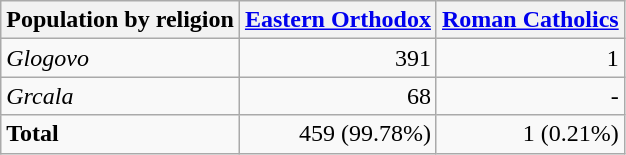<table class="wikitable sortable">
<tr>
<th>Population by religion</th>
<th><a href='#'>Eastern Orthodox</a></th>
<th><a href='#'>Roman Catholics</a></th>
</tr>
<tr>
<td><em>Glogovo</em></td>
<td align="right">391</td>
<td align="right">1</td>
</tr>
<tr>
<td><em>Grcala</em></td>
<td align="right">68</td>
<td align="right">-</td>
</tr>
<tr>
<td><strong>Total</strong></td>
<td align="right">459 (99.78%)</td>
<td align="right">1 (0.21%)</td>
</tr>
</table>
